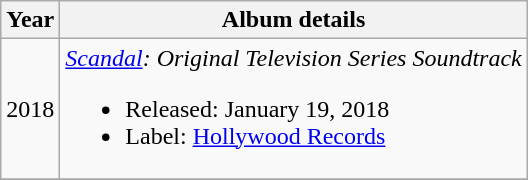<table class="wikitable">
<tr>
<th>Year</th>
<th>Album details</th>
</tr>
<tr>
<td>2018</td>
<td><em><a href='#'>Scandal</a>: Original Television Series Soundtrack</em><br><ul><li>Released: January 19, 2018</li><li>Label: <a href='#'>Hollywood Records</a></li></ul></td>
</tr>
<tr>
</tr>
</table>
